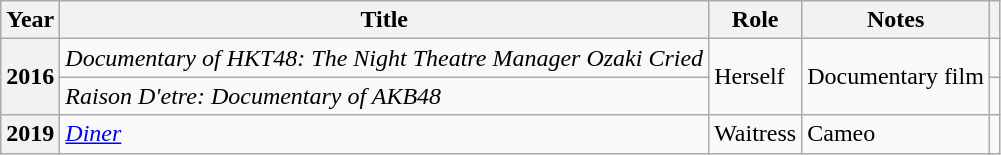<table class="wikitable plainrowheaders sortable">
<tr>
<th scope="col">Year</th>
<th scope="col">Title</th>
<th scope="col">Role</th>
<th scope="col">Notes</th>
<th scope="col" class="unsortable"></th>
</tr>
<tr>
<th scope="row" rowspan="2">2016</th>
<td><em>Documentary of HKT48: The Night Theatre Manager Ozaki Cried</em></td>
<td rowspan="2">Herself</td>
<td rowspan="2">Documentary film</td>
<td style="text-align:center"></td>
</tr>
<tr>
<td><em>Raison D'etre: Documentary of AKB48</em></td>
<td style="text-align:center"></td>
</tr>
<tr>
<th scope="row">2019</th>
<td><em><a href='#'>Diner</a></em></td>
<td>Waitress</td>
<td>Cameo</td>
<td style="text-align:center"></td>
</tr>
</table>
